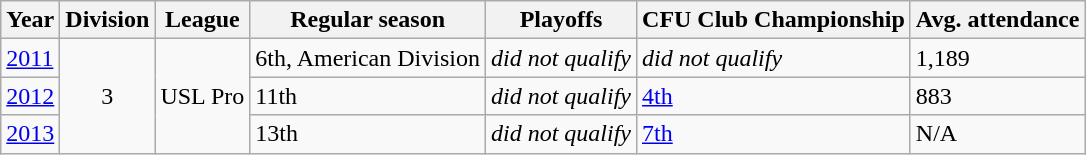<table class="wikitable">
<tr>
<th>Year</th>
<th>Division</th>
<th>League</th>
<th>Regular season</th>
<th>Playoffs</th>
<th>CFU Club Championship</th>
<th>Avg. attendance</th>
</tr>
<tr>
<td><a href='#'>2011</a></td>
<td rowspan="3" align="center">3</td>
<td rowspan="3">USL Pro</td>
<td>6th, American Division</td>
<td><em>did not qualify</em></td>
<td><em>did not qualify</em></td>
<td>1,189</td>
</tr>
<tr>
<td><a href='#'>2012</a></td>
<td>11th</td>
<td><em>did not qualify</em></td>
<td><a href='#'>4th</a></td>
<td>883</td>
</tr>
<tr>
<td><a href='#'>2013</a></td>
<td>13th</td>
<td><em>did not qualify</em></td>
<td><a href='#'>7th</a></td>
<td>N/A</td>
</tr>
</table>
